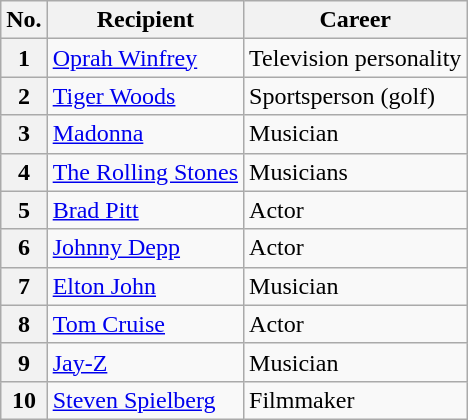<table class="wikitable plainrowheaders">
<tr>
<th scope="col">No.</th>
<th scope="col">Recipient</th>
<th scope="col">Career</th>
</tr>
<tr>
<th scope="row">1</th>
<td> <a href='#'>Oprah Winfrey</a></td>
<td>Television personality</td>
</tr>
<tr>
<th scope="row">2</th>
<td> <a href='#'>Tiger Woods</a></td>
<td>Sportsperson (golf)</td>
</tr>
<tr>
<th scope="row">3</th>
<td> <a href='#'>Madonna</a></td>
<td>Musician</td>
</tr>
<tr>
<th scope="row">4</th>
<td> <a href='#'>The Rolling Stones</a></td>
<td>Musicians</td>
</tr>
<tr>
<th scope="row">5</th>
<td> <a href='#'>Brad Pitt</a></td>
<td>Actor</td>
</tr>
<tr>
<th scope="row">6</th>
<td> <a href='#'>Johnny Depp</a></td>
<td>Actor</td>
</tr>
<tr>
<th scope="row">7</th>
<td> <a href='#'>Elton John</a></td>
<td>Musician</td>
</tr>
<tr>
<th scope="row">8</th>
<td> <a href='#'>Tom Cruise</a></td>
<td>Actor</td>
</tr>
<tr>
<th scope="row">9</th>
<td> <a href='#'>Jay-Z</a></td>
<td>Musician</td>
</tr>
<tr>
<th scope="row">10</th>
<td> <a href='#'>Steven Spielberg</a></td>
<td>Filmmaker</td>
</tr>
</table>
